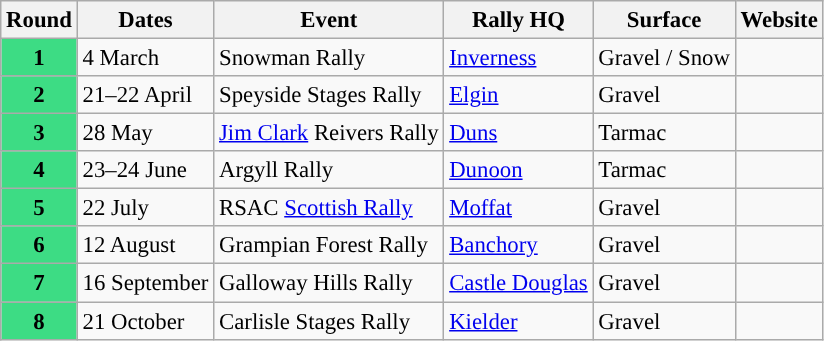<table class="wikitable" style="font-size: 95%;">
<tr>
<th>Round</th>
<th>Dates</th>
<th>Event</th>
<th>Rally HQ</th>
<th>Surface</th>
<th>Website</th>
</tr>
<tr>
<th style="background:#3DDC84;">1</th>
<td>4 March</td>
<td>Snowman Rally</td>
<td><a href='#'>Inverness</a></td>
<td>Gravel / Snow</td>
<td></td>
</tr>
<tr>
<th style="background:#3DDC84">2</th>
<td>21–22 April</td>
<td>Speyside Stages Rally</td>
<td><a href='#'>Elgin</a></td>
<td>Gravel</td>
<td></td>
</tr>
<tr>
<th style="background:#3DDC84">3</th>
<td>28 May</td>
<td><a href='#'>Jim Clark</a> Reivers Rally</td>
<td><a href='#'>Duns</a></td>
<td>Tarmac</td>
<td></td>
</tr>
<tr>
<th style="background:#3DDC84">4</th>
<td>23–24 June</td>
<td>Argyll Rally</td>
<td><a href='#'>Dunoon</a></td>
<td>Tarmac</td>
<td></td>
</tr>
<tr>
<th style="background:#3DDC84">5</th>
<td>22 July</td>
<td>RSAC <a href='#'>Scottish Rally</a></td>
<td><a href='#'>Moffat</a></td>
<td>Gravel</td>
<td></td>
</tr>
<tr>
<th style="background:#3DDC84">6</th>
<td>12 August</td>
<td>Grampian Forest Rally</td>
<td><a href='#'>Banchory</a></td>
<td>Gravel</td>
<td></td>
</tr>
<tr>
<th style="background:#3DDC84">7</th>
<td>16 September</td>
<td>Galloway Hills Rally</td>
<td><a href='#'>Castle Douglas</a></td>
<td>Gravel</td>
<td></td>
</tr>
<tr>
<th style="background:#3DDC84">8</th>
<td>21 October</td>
<td>Carlisle Stages Rally</td>
<td><a href='#'>Kielder</a></td>
<td>Gravel</td>
<td></td>
</tr>
</table>
